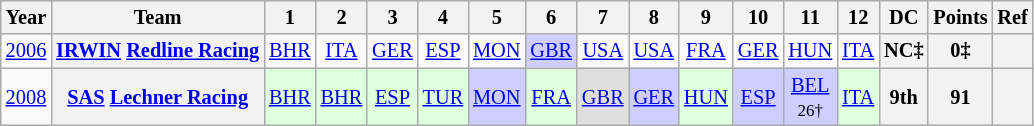<table class="wikitable" style="text-align:center; font-size:85%">
<tr>
<th>Year</th>
<th>Team</th>
<th>1</th>
<th>2</th>
<th>3</th>
<th>4</th>
<th>5</th>
<th>6</th>
<th>7</th>
<th>8</th>
<th>9</th>
<th>10</th>
<th>11</th>
<th>12</th>
<th>DC</th>
<th>Points</th>
<th>Ref</th>
</tr>
<tr>
<td><a href='#'>2006</a></td>
<th nowrap><a href='#'>IRWIN</a> <a href='#'>Redline Racing</a></th>
<td><a href='#'>BHR</a></td>
<td><a href='#'>ITA</a></td>
<td><a href='#'>GER</a></td>
<td><a href='#'>ESP</a></td>
<td><a href='#'>MON</a></td>
<td style="background:#CFCFFF;"><a href='#'>GBR</a><br></td>
<td><a href='#'>USA</a></td>
<td><a href='#'>USA</a></td>
<td><a href='#'>FRA</a></td>
<td><a href='#'>GER</a></td>
<td><a href='#'>HUN</a></td>
<td><a href='#'>ITA</a></td>
<th>NC‡</th>
<th>0‡</th>
<th></th>
</tr>
<tr>
<td><a href='#'>2008</a></td>
<th nowrap><a href='#'>SAS</a> <a href='#'>Lechner Racing</a></th>
<td style="background:#DFFFDF;"><a href='#'>BHR</a><br></td>
<td style="background:#DFFFDF;"><a href='#'>BHR</a><br></td>
<td style="background:#DFFFDF;"><a href='#'>ESP</a><br></td>
<td style="background:#DFFFDF;"><a href='#'>TUR</a><br></td>
<td style="background:#CFCFFF;"><a href='#'>MON</a><br></td>
<td style="background:#DFFFDF;"><a href='#'>FRA</a><br></td>
<td style="background:#DFDFDF;"><a href='#'>GBR</a><br></td>
<td style="background:#CFCFFF;"><a href='#'>GER</a><br></td>
<td style="background:#DFFFDF;"><a href='#'>HUN</a><br></td>
<td style="background:#CFCFFF;"><a href='#'>ESP</a><br></td>
<td style="background:#CFCFFF;"><a href='#'>BEL</a><br><small>26†</small></td>
<td style="background:#DFFFDF;"><a href='#'>ITA</a><br></td>
<th>9th</th>
<th>91</th>
<th></th>
</tr>
</table>
